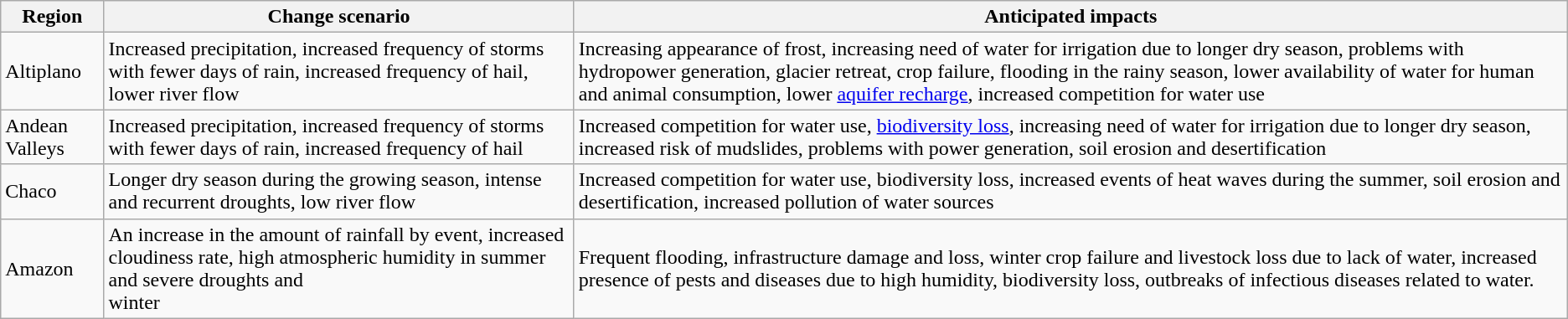<table class="wikitable">
<tr>
<th>Region</th>
<th>Change scenario</th>
<th>Anticipated impacts</th>
</tr>
<tr>
<td>Altiplano</td>
<td>Increased precipitation, increased frequency of storms with fewer days of rain, increased frequency of hail, lower river flow</td>
<td>Increasing appearance of frost, increasing need of water for irrigation due to longer dry season, problems with hydropower generation, glacier retreat, crop failure, flooding in the rainy season, lower availability of water for human and animal consumption, lower <a href='#'>aquifer recharge</a>, increased competition for water use</td>
</tr>
<tr>
<td>Andean Valleys</td>
<td>Increased precipitation, increased frequency of storms with fewer days of rain, increased frequency of hail</td>
<td>Increased competition for water use, <a href='#'>biodiversity loss</a>, increasing need of water for irrigation due to longer dry season, increased risk of mudslides, problems with power generation, soil erosion and desertification</td>
</tr>
<tr>
<td>Chaco</td>
<td>Longer dry season during the growing season, intense and recurrent droughts, low river flow</td>
<td>Increased competition for water use, biodiversity loss, increased events of heat waves during the summer, soil erosion and desertification, increased pollution of water sources</td>
</tr>
<tr>
<td>Amazon</td>
<td>An increase in the amount of rainfall by event, increased cloudiness rate, high atmospheric humidity in summer and severe droughts and<br>winter</td>
<td>Frequent flooding, infrastructure damage and loss, winter crop failure and livestock loss due to lack of water, increased presence of pests and diseases due to high humidity, biodiversity loss, outbreaks of infectious diseases related to water.</td>
</tr>
</table>
